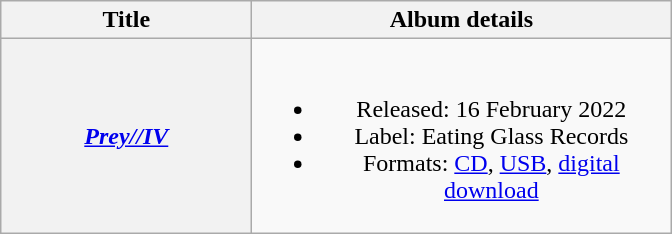<table class="wikitable plainrowheaders" style="text-align:center">
<tr>
<th scope="col" style="width:10em;">Title</th>
<th scope="col" style="width:17em;">Album details</th>
</tr>
<tr>
<th scope="row"><em><a href='#'>Prey//IV</a></em></th>
<td><br><ul><li>Released: 16 February 2022</li><li>Label: Eating Glass Records</li><li>Formats: <a href='#'>CD</a>, <a href='#'>USB</a>, <a href='#'>digital download</a></li></ul></td>
</tr>
</table>
